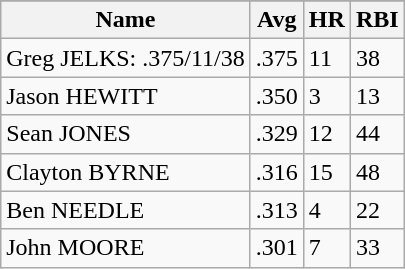<table class="wikitable">
<tr>
</tr>
<tr>
<th>Name</th>
<th>Avg</th>
<th>HR</th>
<th>RBI</th>
</tr>
<tr>
<td>Greg JELKS: .375/11/38</td>
<td>.375</td>
<td>11</td>
<td>38</td>
</tr>
<tr>
<td>Jason HEWITT</td>
<td>.350</td>
<td>3</td>
<td>13</td>
</tr>
<tr>
<td>Sean JONES</td>
<td>.329</td>
<td>12</td>
<td>44</td>
</tr>
<tr>
<td>Clayton BYRNE</td>
<td>.316</td>
<td>15</td>
<td>48</td>
</tr>
<tr>
<td>Ben NEEDLE</td>
<td>.313</td>
<td>4</td>
<td>22</td>
</tr>
<tr>
<td>John MOORE</td>
<td>.301</td>
<td>7</td>
<td>33</td>
</tr>
</table>
